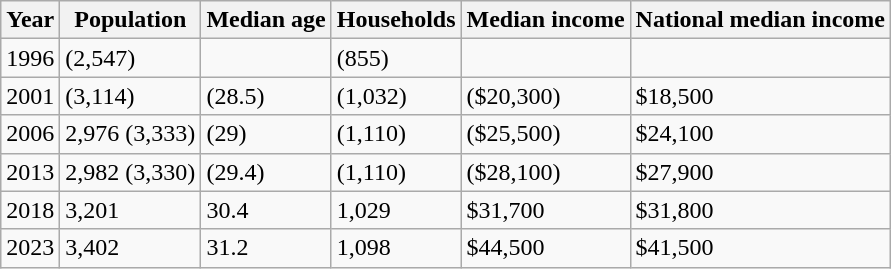<table class="wikitable">
<tr>
<th>Year</th>
<th>Population</th>
<th>Median age</th>
<th>Households</th>
<th>Median income</th>
<th>National median income</th>
</tr>
<tr>
<td>1996</td>
<td>(2,547)</td>
<td></td>
<td>(855)</td>
<td></td>
<td></td>
</tr>
<tr>
<td>2001</td>
<td>(3,114)</td>
<td>(28.5)</td>
<td>(1,032)</td>
<td>($20,300)</td>
<td>$18,500</td>
</tr>
<tr>
<td>2006</td>
<td>2,976 (3,333)</td>
<td>(29)</td>
<td>(1,110)</td>
<td>($25,500)</td>
<td>$24,100</td>
</tr>
<tr>
<td>2013</td>
<td>2,982 (3,330)</td>
<td>(29.4)</td>
<td>(1,110)</td>
<td>($28,100)</td>
<td>$27,900</td>
</tr>
<tr>
<td>2018</td>
<td>3,201</td>
<td>30.4</td>
<td>1,029</td>
<td>$31,700</td>
<td>$31,800</td>
</tr>
<tr>
<td>2023</td>
<td>3,402</td>
<td>31.2</td>
<td>1,098</td>
<td>$44,500</td>
<td>$41,500</td>
</tr>
</table>
